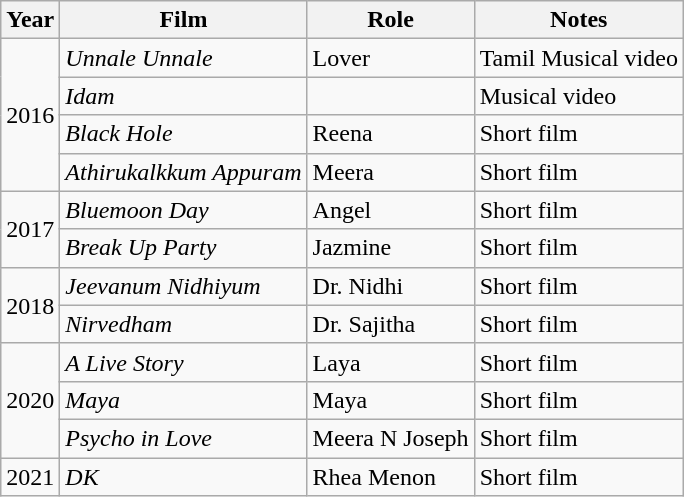<table class="wikitable sortable">
<tr>
<th>Year</th>
<th>Film</th>
<th>Role</th>
<th class="unsortable">Notes</th>
</tr>
<tr>
<td rowspan=4>2016</td>
<td><em>Unnale Unnale</em></td>
<td>Lover</td>
<td>Tamil Musical video</td>
</tr>
<tr>
<td><em>Idam</em></td>
<td></td>
<td>Musical video</td>
</tr>
<tr>
<td><em>Black Hole</em></td>
<td>Reena</td>
<td>Short film</td>
</tr>
<tr>
<td><em>Athirukalkkum Appuram</em></td>
<td>Meera</td>
<td>Short film</td>
</tr>
<tr>
<td rowspan=2>2017</td>
<td><em>Bluemoon Day</em></td>
<td>Angel</td>
<td>Short film</td>
</tr>
<tr>
<td><em>Break Up Party</em></td>
<td>Jazmine</td>
<td>Short film</td>
</tr>
<tr>
<td rowspan="2">2018</td>
<td><em>Jeevanum Nidhiyum</em></td>
<td>Dr. Nidhi</td>
<td>Short film</td>
</tr>
<tr>
<td><em>Nirvedham</em></td>
<td>Dr. Sajitha</td>
<td>Short film</td>
</tr>
<tr>
<td rowspan=3>2020</td>
<td><em>A Live Story</em></td>
<td>Laya</td>
<td>Short film</td>
</tr>
<tr>
<td><em>Maya</em></td>
<td>Maya</td>
<td>Short film</td>
</tr>
<tr>
<td><em>Psycho in Love</em></td>
<td>Meera  N Joseph</td>
<td>Short film</td>
</tr>
<tr>
<td rowspan="1">2021</td>
<td><em>DK</em></td>
<td>Rhea Menon</td>
<td>Short film</td>
</tr>
</table>
